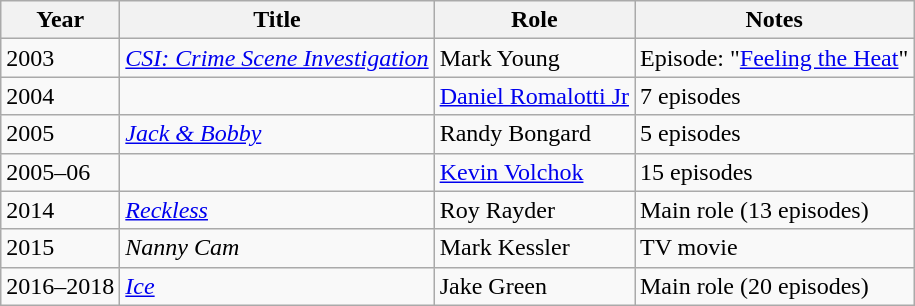<table class="wikitable sortable">
<tr>
<th>Year</th>
<th>Title</th>
<th>Role</th>
<th class="unsortable">Notes</th>
</tr>
<tr>
<td>2003</td>
<td><em><a href='#'>CSI: Crime Scene Investigation</a></em></td>
<td>Mark Young</td>
<td>Episode: "<a href='#'>Feeling the Heat</a>"</td>
</tr>
<tr>
<td>2004</td>
<td><em></em></td>
<td><a href='#'>Daniel Romalotti Jr</a></td>
<td>7 episodes</td>
</tr>
<tr>
<td>2005</td>
<td><em><a href='#'>Jack & Bobby</a></em></td>
<td>Randy Bongard</td>
<td>5 episodes</td>
</tr>
<tr>
<td>2005–06</td>
<td><em></em></td>
<td><a href='#'>Kevin Volchok</a></td>
<td>15 episodes</td>
</tr>
<tr>
<td>2014</td>
<td><em><a href='#'>Reckless</a></em></td>
<td>Roy Rayder</td>
<td>Main role (13 episodes)</td>
</tr>
<tr>
<td>2015</td>
<td><em>Nanny Cam</em></td>
<td>Mark Kessler</td>
<td>TV movie</td>
</tr>
<tr>
<td>2016–2018</td>
<td><em><a href='#'>Ice</a></em></td>
<td>Jake Green</td>
<td>Main role (20 episodes)</td>
</tr>
</table>
